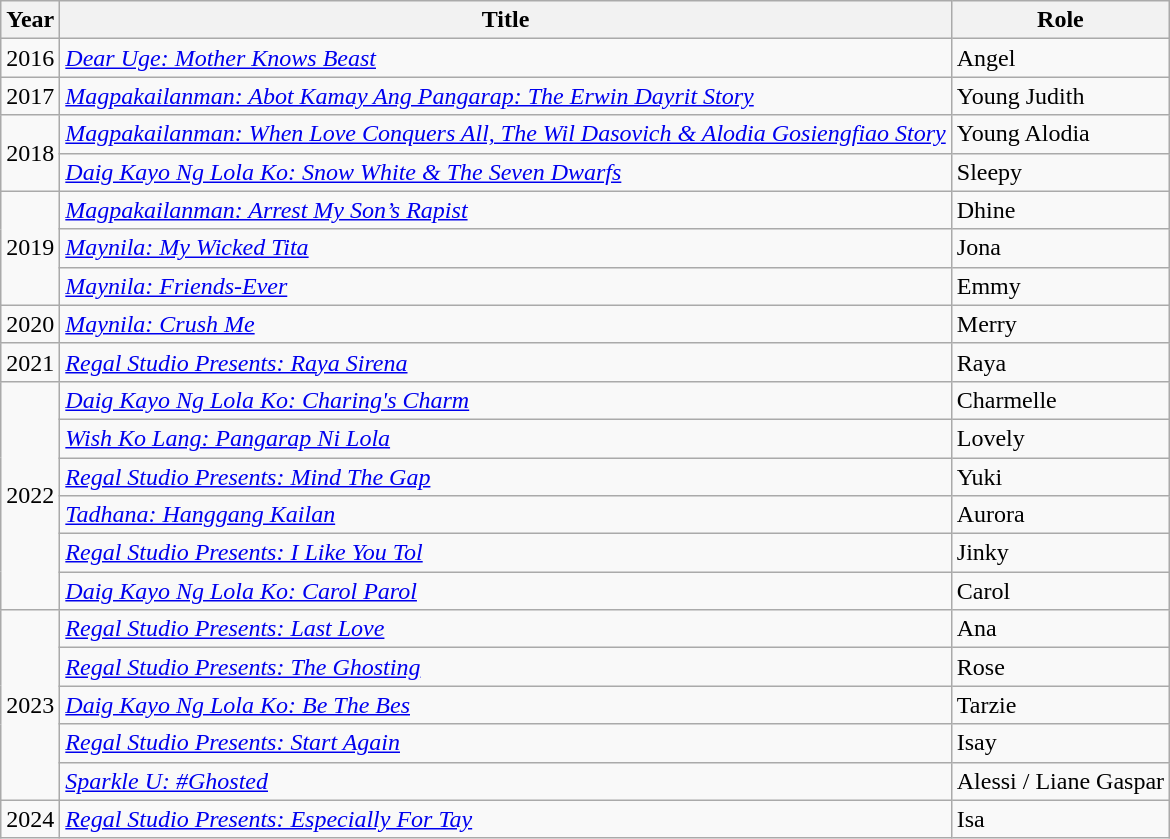<table class="wikitable">
<tr>
<th>Year</th>
<th>Title</th>
<th>Role</th>
</tr>
<tr>
<td>2016</td>
<td><em><a href='#'>Dear Uge: Mother Knows Beast</a></em></td>
<td>Angel</td>
</tr>
<tr>
<td>2017</td>
<td><a href='#'><em>Magpakailanman: Abot Kamay Ang Pangarap: The Erwin Dayrit Story</em></a></td>
<td>Young Judith</td>
</tr>
<tr>
<td rowspan="2">2018</td>
<td><a href='#'><em>Magpakailanman: When Love Conquers All, The Wil Dasovich & Alodia Gosiengfiao Story</em></a></td>
<td>Young Alodia</td>
</tr>
<tr>
<td><em><a href='#'>Daig Kayo Ng Lola Ko: Snow White & The Seven Dwarfs</a></em></td>
<td>Sleepy</td>
</tr>
<tr>
<td rowspan="3">2019</td>
<td><em><a href='#'>Magpakailanman: Arrest My Son’s Rapist</a></em></td>
<td>Dhine</td>
</tr>
<tr>
<td><em><a href='#'>Maynila: My Wicked Tita</a></em></td>
<td>Jona</td>
</tr>
<tr>
<td><em><a href='#'>Maynila: Friends-Ever</a></em></td>
<td>Emmy</td>
</tr>
<tr>
<td>2020</td>
<td><em><a href='#'>Maynila: Crush Me</a></em></td>
<td>Merry</td>
</tr>
<tr>
<td>2021</td>
<td><a href='#'><em>Regal Studio Presents: Raya Sirena</em></a></td>
<td>Raya</td>
</tr>
<tr>
<td rowspan="6">2022</td>
<td><em><a href='#'>Daig Kayo Ng Lola Ko: Charing's Charm</a></em></td>
<td>Charmelle</td>
</tr>
<tr>
<td><em><a href='#'>Wish Ko Lang: Pangarap Ni Lola</a></em></td>
<td>Lovely</td>
</tr>
<tr>
<td><a href='#'><em>Regal Studio Presents: Mind The Gap</em></a></td>
<td>Yuki</td>
</tr>
<tr>
<td><em><a href='#'>Tadhana: Hanggang Kailan</a></em></td>
<td>Aurora</td>
</tr>
<tr>
<td><a href='#'><em>Regal Studio Presents: I Like You Tol</em></a></td>
<td>Jinky</td>
</tr>
<tr>
<td><em><a href='#'>Daig Kayo Ng Lola Ko: Carol Parol</a></em></td>
<td>Carol</td>
</tr>
<tr>
<td rowspan="5">2023</td>
<td><a href='#'><em>Regal Studio Presents: Last Love</em></a></td>
<td>Ana</td>
</tr>
<tr>
<td><a href='#'><em>Regal Studio Presents: The Ghosting</em></a></td>
<td>Rose</td>
</tr>
<tr>
<td><em><a href='#'>Daig Kayo Ng Lola Ko: Be The Bes</a></em></td>
<td>Tarzie</td>
</tr>
<tr>
<td><a href='#'><em>Regal Studio Presents: Start Again</em></a></td>
<td>Isay</td>
</tr>
<tr>
<td><em><a href='#'>Sparkle U: #Ghosted</a></em></td>
<td>Alessi / Liane Gaspar</td>
</tr>
<tr>
<td>2024</td>
<td><a href='#'><em>Regal Studio Presents: Especially For Tay</em></a></td>
<td>Isa</td>
</tr>
</table>
